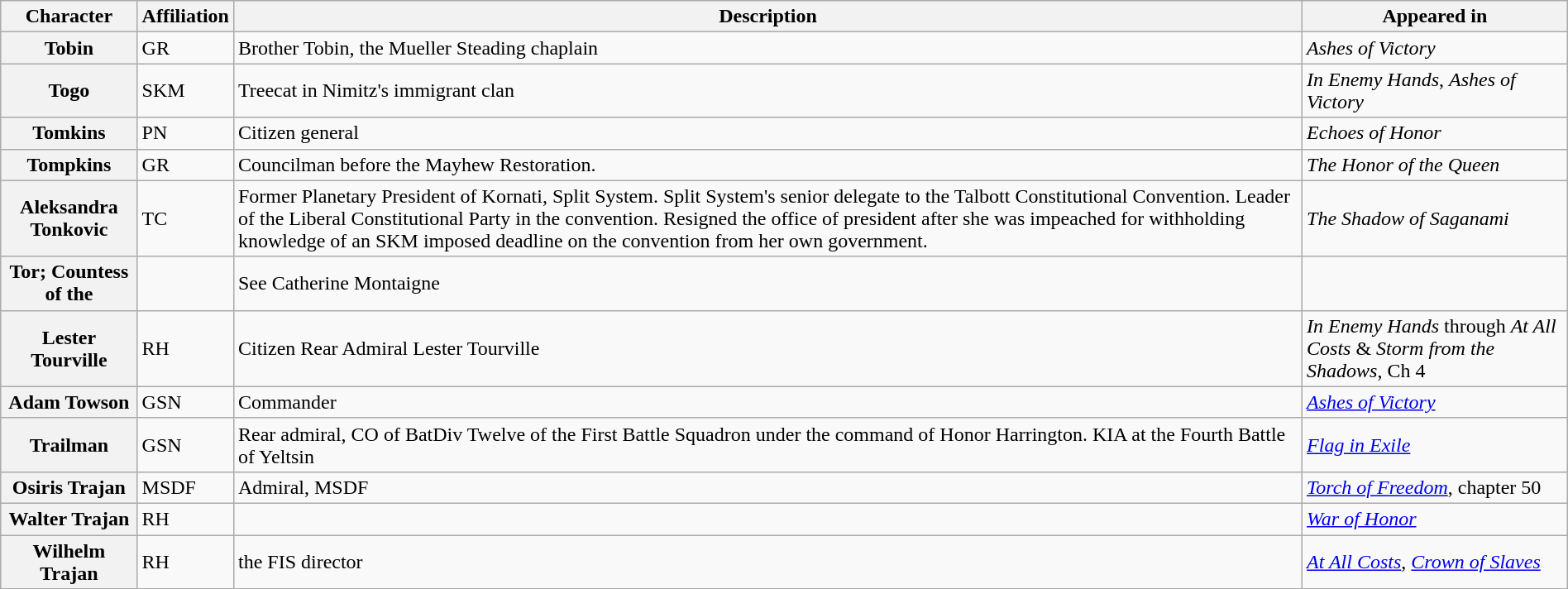<table class="wikitable" style="width: 100%">
<tr>
<th>Character</th>
<th>Affiliation</th>
<th>Description</th>
<th>Appeared in</th>
</tr>
<tr>
<th>Tobin</th>
<td>GR</td>
<td>Brother Tobin, the Mueller Steading chaplain</td>
<td><em>Ashes of Victory</em></td>
</tr>
<tr>
<th>Togo</th>
<td>SKM</td>
<td>Treecat in Nimitz's immigrant clan</td>
<td><em>In Enemy Hands</em>, <em>Ashes of Victory</em></td>
</tr>
<tr>
<th>Tomkins</th>
<td>PN</td>
<td>Citizen general</td>
<td><em>Echoes of Honor</em></td>
</tr>
<tr>
<th>Tompkins</th>
<td>GR</td>
<td>Councilman before the Mayhew Restoration.</td>
<td><em>The Honor of the Queen</em></td>
</tr>
<tr>
<th>Aleksandra Tonkovic</th>
<td>TC</td>
<td>Former Planetary President of Kornati, Split System. Split System's senior delegate to the Talbott Constitutional Convention. Leader of the Liberal Constitutional Party in the convention. Resigned the office of president after she was impeached for withholding knowledge of an SKM imposed deadline on the convention from her own government.</td>
<td><em>The Shadow of Saganami</em></td>
</tr>
<tr>
<th>Tor; Countess of the</th>
<td></td>
<td>See Catherine Montaigne </td>
<td></td>
</tr>
<tr>
<th>Lester Tourville</th>
<td>RH</td>
<td>Citizen Rear Admiral Lester Tourville</td>
<td><em>In Enemy Hands</em> through <em>At All Costs</em> & <em>Storm from the Shadows</em>, Ch 4</td>
</tr>
<tr>
<th>Adam Towson</th>
<td>GSN</td>
<td>Commander</td>
<td><em><a href='#'>Ashes of Victory</a></em></td>
</tr>
<tr>
<th>Trailman</th>
<td>GSN</td>
<td>Rear admiral, CO of BatDiv Twelve of the First Battle Squadron under the command of Honor Harrington. KIA at the Fourth Battle of Yeltsin</td>
<td><em><a href='#'>Flag in Exile</a></em></td>
</tr>
<tr>
<th>Osiris Trajan</th>
<td>MSDF</td>
<td>Admiral, MSDF</td>
<td><em><a href='#'>Torch of Freedom</a></em>, chapter 50</td>
</tr>
<tr>
<th>Walter Trajan</th>
<td>RH</td>
<td></td>
<td><em><a href='#'>War of Honor</a></em></td>
</tr>
<tr>
<th>Wilhelm Trajan</th>
<td>RH</td>
<td>the FIS director</td>
<td><em><a href='#'>At All Costs</a></em>, <em><a href='#'>Crown of Slaves</a></em></td>
</tr>
</table>
